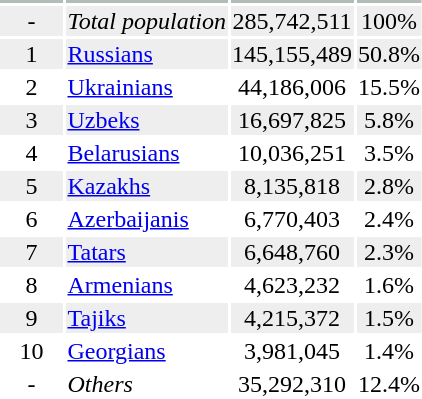<table class="toccolours sortable" style="padding:0.5em;">
<tr bgcolor="#B2BEB5" valign=bottom>
<th style="width:40px"></th>
<th></th>
<th></th>
<th data-sort-type="number"></th>
</tr>
<tr align=center style="background:#eeeeee;">
<td>-</td>
<td align=left><em>Total population</em></td>
<td>285,742,511</td>
<td>100%</td>
</tr>
<tr align=center style="background:#eeeeee;">
<td>1</td>
<td align=left><a href='#'>Russians</a></td>
<td>145,155,489</td>
<td>50.8%</td>
</tr>
<tr align=center style="background:#ffffff;">
<td>2</td>
<td align=left><a href='#'>Ukrainians</a></td>
<td>44,186,006</td>
<td>15.5%</td>
</tr>
<tr align=center style="background:#eeeeee;">
<td>3</td>
<td align=left><a href='#'>Uzbeks</a></td>
<td>16,697,825</td>
<td>5.8%</td>
</tr>
<tr align=center style="background:#ffffff;">
<td>4</td>
<td align=left><a href='#'>Belarusians</a></td>
<td>10,036,251</td>
<td>3.5%</td>
</tr>
<tr align=center style="background:#eeeeee;">
<td>5</td>
<td align=left><a href='#'>Kazakhs</a></td>
<td>8,135,818</td>
<td>2.8%</td>
</tr>
<tr align=center style="background:#ffffff;">
<td>6</td>
<td align=left><a href='#'>Azerbaijanis</a></td>
<td>6,770,403</td>
<td>2.4%</td>
</tr>
<tr align=center style="background:#eeeeee;">
<td>7</td>
<td align=left><a href='#'>Tatars</a></td>
<td>6,648,760</td>
<td>2.3%</td>
</tr>
<tr align=center style="background:#ffffff;">
<td>8</td>
<td align=left><a href='#'>Armenians</a></td>
<td>4,623,232</td>
<td>1.6%</td>
</tr>
<tr align=center style="background:#eeeeee;">
<td>9</td>
<td align=left><a href='#'>Tajiks</a></td>
<td>4,215,372</td>
<td>1.5%</td>
</tr>
<tr align=center style="background:#ffffff;">
<td>10</td>
<td align=left><a href='#'>Georgians</a></td>
<td>3,981,045</td>
<td>1.4%</td>
</tr>
<tr align=center style="background:#ffffff;">
<td>-</td>
<td align=left><em>Others</em></td>
<td>35,292,310</td>
<td>12.4%</td>
</tr>
</table>
